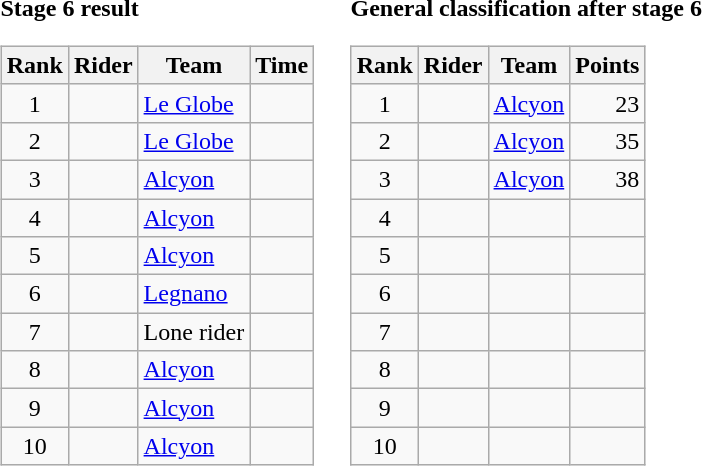<table>
<tr>
<td><strong>Stage 6 result</strong><br><table class="wikitable">
<tr>
<th scope="col">Rank</th>
<th scope="col">Rider</th>
<th scope="col">Team</th>
<th scope="col">Time</th>
</tr>
<tr>
<td style="text-align:center;">1</td>
<td></td>
<td><a href='#'>Le Globe</a></td>
<td style="text-align:right;"></td>
</tr>
<tr>
<td style="text-align:center;">2</td>
<td></td>
<td><a href='#'>Le Globe</a></td>
<td style="text-align:right;"></td>
</tr>
<tr>
<td style="text-align:center;">3</td>
<td></td>
<td><a href='#'>Alcyon</a></td>
<td style="text-align:right;"></td>
</tr>
<tr>
<td style="text-align:center;">4</td>
<td></td>
<td><a href='#'>Alcyon</a></td>
<td style="text-align:right;"></td>
</tr>
<tr>
<td style="text-align:center;">5</td>
<td></td>
<td><a href='#'>Alcyon</a></td>
<td style="text-align:right;"></td>
</tr>
<tr>
<td style="text-align:center;">6</td>
<td></td>
<td><a href='#'>Legnano</a></td>
<td style="text-align:right;"></td>
</tr>
<tr>
<td style="text-align:center;">7</td>
<td></td>
<td>Lone rider</td>
<td style="text-align:right;"></td>
</tr>
<tr>
<td style="text-align:center;">8</td>
<td></td>
<td><a href='#'>Alcyon</a></td>
<td style="text-align:right;"></td>
</tr>
<tr>
<td style="text-align:center;">9</td>
<td></td>
<td><a href='#'>Alcyon</a></td>
<td style="text-align:right;"></td>
</tr>
<tr>
<td style="text-align:center;">10</td>
<td></td>
<td><a href='#'>Alcyon</a></td>
<td style="text-align:right;"></td>
</tr>
</table>
</td>
<td></td>
<td><strong>General classification after stage 6</strong><br><table class="wikitable">
<tr>
<th scope="col">Rank</th>
<th scope="col">Rider</th>
<th scope="col">Team</th>
<th scope="col">Points</th>
</tr>
<tr>
<td style="text-align:center;">1</td>
<td></td>
<td><a href='#'>Alcyon</a></td>
<td style="text-align:right;">23</td>
</tr>
<tr>
<td style="text-align:center;">2</td>
<td></td>
<td><a href='#'>Alcyon</a></td>
<td style="text-align:right;">35</td>
</tr>
<tr>
<td style="text-align:center;">3</td>
<td></td>
<td><a href='#'>Alcyon</a></td>
<td style="text-align:right;">38</td>
</tr>
<tr>
<td style="text-align:center;">4</td>
<td></td>
<td></td>
<td style="text-align:right;"></td>
</tr>
<tr>
<td style="text-align:center;">5</td>
<td></td>
<td></td>
<td style="text-align:right;"></td>
</tr>
<tr>
<td style="text-align:center;">6</td>
<td></td>
<td></td>
<td style="text-align:right;"></td>
</tr>
<tr>
<td style="text-align:center;">7</td>
<td></td>
<td></td>
<td style="text-align:right;"></td>
</tr>
<tr>
<td style="text-align:center;">8</td>
<td></td>
<td></td>
<td style="text-align:right;"></td>
</tr>
<tr>
<td style="text-align:center;">9</td>
<td></td>
<td></td>
<td style="text-align:right;"></td>
</tr>
<tr>
<td style="text-align:center;">10</td>
<td></td>
<td></td>
<td style="text-align:right;"></td>
</tr>
</table>
</td>
</tr>
</table>
